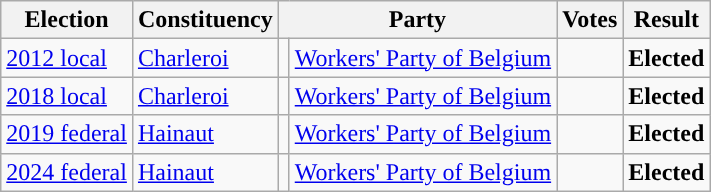<table class="wikitable" style="text-align:left;">
<tr>
<th scope=col>Election</th>
<th scope=col>Constituency</th>
<th scope=col colspan="2">Party</th>
<th scope=col>Votes</th>
<th scope=col>Result</th>
</tr>
<tr>
<td><a href='#'>2012 local</a></td>
<td><a href='#'>Charleroi</a></td>
<td style="background:"></td>
<td><a href='#'>Workers' Party of Belgium</a></td>
<td align=right></td>
<td><strong>Elected</strong></td>
</tr>
<tr>
<td><a href='#'>2018 local</a></td>
<td><a href='#'>Charleroi</a></td>
<td style="background:"></td>
<td><a href='#'>Workers' Party of Belgium</a></td>
<td align=right></td>
<td><strong>Elected</strong></td>
</tr>
<tr>
<td><a href='#'>2019 federal</a></td>
<td><a href='#'>Hainaut</a></td>
<td style="background:"></td>
<td><a href='#'>Workers' Party of Belgium</a></td>
<td align=right></td>
<td><strong>Elected</strong></td>
</tr>
<tr>
<td><a href='#'>2024 federal</a></td>
<td><a href='#'>Hainaut</a></td>
<td style="background:"></td>
<td><a href='#'>Workers' Party of Belgium</a></td>
<td align=right></td>
<td><strong>Elected</strong></td>
</tr>
</table>
